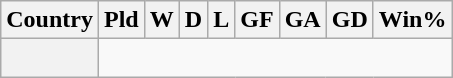<table class="wikitable sortable plainrowheaders" style="text-align:center">
<tr>
<th scope="col">Country</th>
<th scope="col">Pld</th>
<th scope="col">W</th>
<th scope="col">D</th>
<th scope="col">L</th>
<th scope="col">GF</th>
<th scope="col">GA</th>
<th scope="col">GD</th>
<th scope="col">Win%</th>
</tr>
<tr>
<th scope="row" align=left><br></th>
</tr>
</table>
